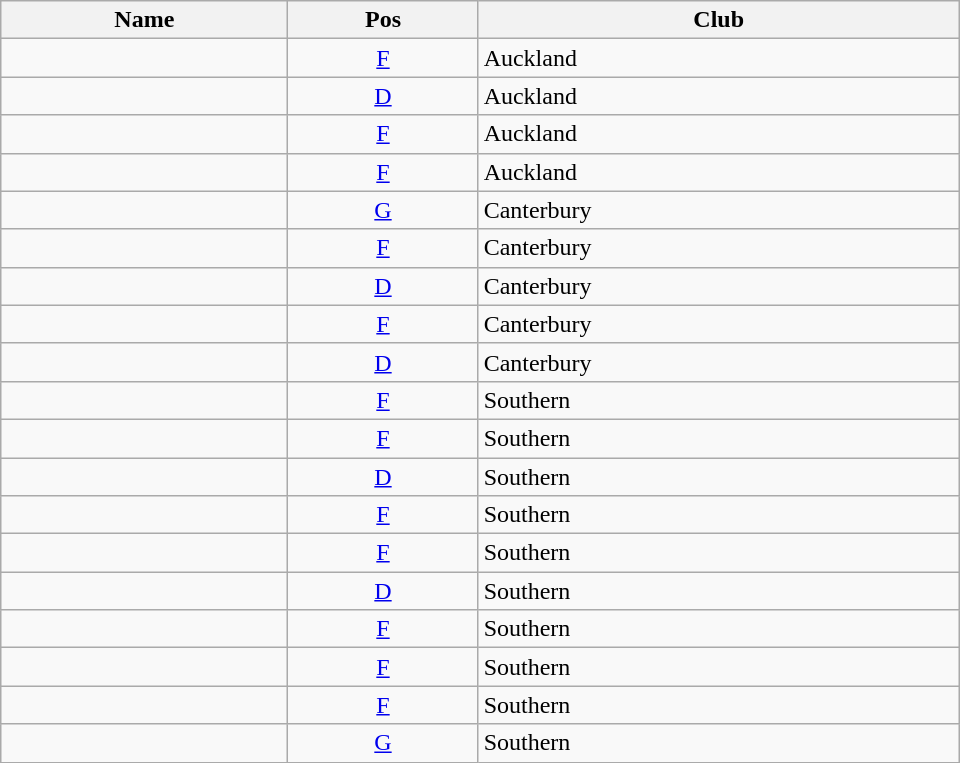<table class="wikitable sortable" style=width:40em>
<tr>
<th>Name</th>
<th>Pos</th>
<th>Club</th>
</tr>
<tr>
<td></td>
<td align="center"><a href='#'>F</a></td>
<td>Auckland</td>
</tr>
<tr>
<td></td>
<td align="center"><a href='#'>D</a></td>
<td>Auckland</td>
</tr>
<tr>
<td></td>
<td align="center"><a href='#'>F</a></td>
<td>Auckland</td>
</tr>
<tr>
<td></td>
<td align="center"><a href='#'>F</a></td>
<td>Auckland</td>
</tr>
<tr>
<td></td>
<td align="center"><a href='#'>G</a></td>
<td>Canterbury</td>
</tr>
<tr>
<td></td>
<td align="center"><a href='#'>F</a></td>
<td>Canterbury</td>
</tr>
<tr>
<td></td>
<td align="center"><a href='#'>D</a></td>
<td>Canterbury</td>
</tr>
<tr>
<td></td>
<td align="center"><a href='#'>F</a></td>
<td>Canterbury</td>
</tr>
<tr>
<td></td>
<td align="center"><a href='#'>D</a></td>
<td>Canterbury</td>
</tr>
<tr>
<td></td>
<td align="center"><a href='#'>F</a></td>
<td>Southern</td>
</tr>
<tr>
<td></td>
<td align="center"><a href='#'>F</a></td>
<td>Southern</td>
</tr>
<tr>
<td></td>
<td align="center"><a href='#'>D</a></td>
<td>Southern</td>
</tr>
<tr>
<td></td>
<td align="center"><a href='#'>F</a></td>
<td>Southern</td>
</tr>
<tr>
<td></td>
<td align="center"><a href='#'>F</a></td>
<td>Southern</td>
</tr>
<tr>
<td></td>
<td align="center"><a href='#'>D</a></td>
<td>Southern</td>
</tr>
<tr>
<td></td>
<td align="center"><a href='#'>F</a></td>
<td>Southern</td>
</tr>
<tr>
<td></td>
<td align="center"><a href='#'>F</a></td>
<td>Southern</td>
</tr>
<tr>
<td></td>
<td align="center"><a href='#'>F</a></td>
<td>Southern</td>
</tr>
<tr>
<td></td>
<td align="center"><a href='#'>G</a></td>
<td>Southern</td>
</tr>
</table>
